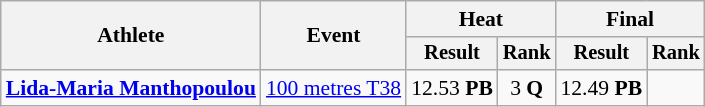<table class="wikitable" style="font-size:90%">
<tr>
<th rowspan="2">Athlete</th>
<th rowspan="2">Event</th>
<th colspan="2">Heat</th>
<th colspan="2">Final</th>
</tr>
<tr style="font-size:95%">
<th>Result</th>
<th>Rank</th>
<th>Result</th>
<th>Rank</th>
</tr>
<tr align=center>
<td align=left><strong><a href='#'>Lida-Maria Manthopoulou</a></strong></td>
<td align=left><a href='#'>100 metres T38</a></td>
<td>12.53 <strong>PB</strong></td>
<td>3 <strong>Q</strong></td>
<td>12.49 <strong>PB</strong></td>
<td></td>
</tr>
</table>
